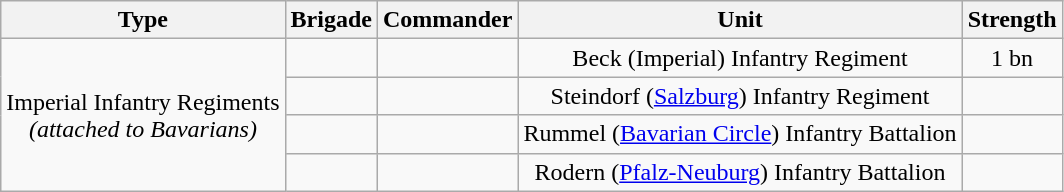<table class="wikitable mw-collapsible" style="text-align:center" ;>
<tr>
<th>Type</th>
<th>Brigade</th>
<th>Commander</th>
<th>Unit</th>
<th>Strength</th>
</tr>
<tr>
<td rowspan="4">Imperial Infantry Regiments<br><em>(attached to Bavarians)</em></td>
<td></td>
<td></td>
<td>Beck (Imperial) Infantry Regiment</td>
<td>1 bn</td>
</tr>
<tr>
<td></td>
<td></td>
<td>Steindorf (<a href='#'>Salzburg</a>) Infantry Regiment</td>
<td></td>
</tr>
<tr>
<td></td>
<td></td>
<td>Rummel (<a href='#'>Bavarian Circle</a>) Infantry Battalion</td>
<td></td>
</tr>
<tr>
<td></td>
<td></td>
<td>Rodern (<a href='#'>Pfalz-Neuburg</a>) Infantry Battalion</td>
<td></td>
</tr>
</table>
